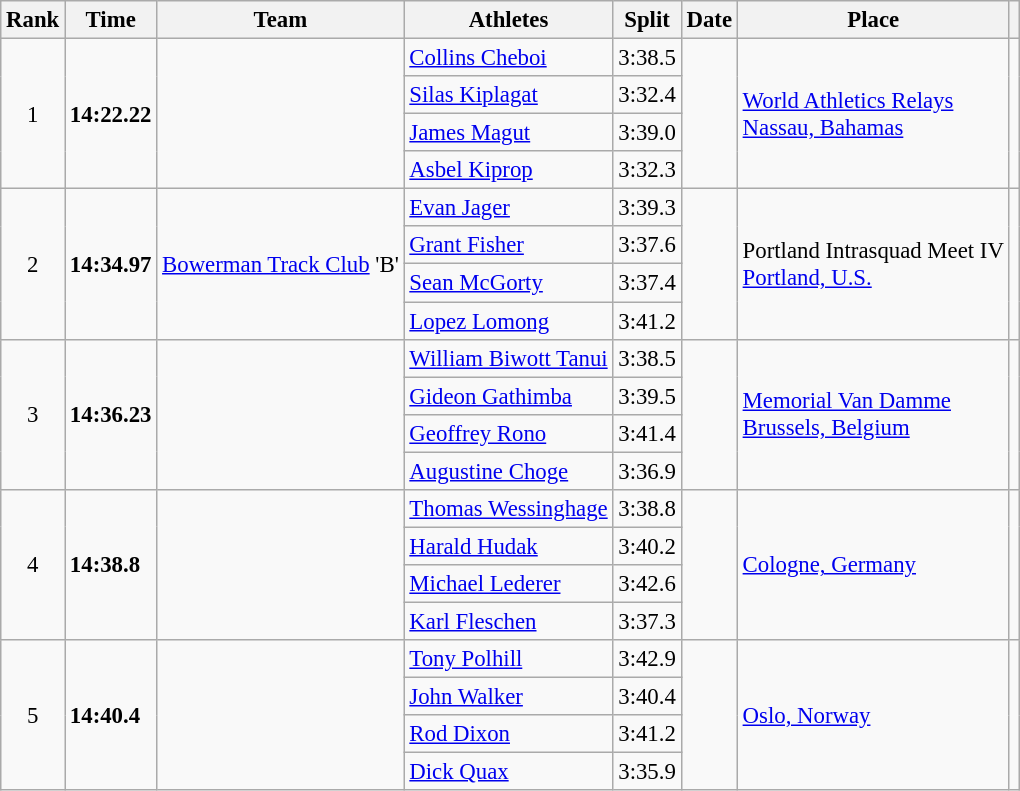<table class="wikitable sortable" style="font-size:95%;">
<tr>
<th>Rank</th>
<th>Time</th>
<th>Team</th>
<th>Athletes</th>
<th>Split</th>
<th>Date</th>
<th>Place</th>
<th></th>
</tr>
<tr>
<td rowspan=4 align=center>1</td>
<td rowspan=4><strong>14:22.22</strong></td>
<td rowspan=4></td>
<td><a href='#'>Collins Cheboi</a></td>
<td>3:38.5</td>
<td rowspan=4><a href='#'></a></td>
<td rowspan=4><a href='#'>World Athletics Relays</a><br><a href='#'>Nassau, Bahamas</a></td>
<td rowspan=4></td>
</tr>
<tr>
<td><a href='#'>Silas Kiplagat</a></td>
<td>3:32.4</td>
</tr>
<tr>
<td><a href='#'>James Magut</a></td>
<td>3:39.0</td>
</tr>
<tr>
<td><a href='#'>Asbel Kiprop</a></td>
<td>3:32.3</td>
</tr>
<tr>
<td rowspan=4 align=center>2</td>
<td rowspan=4><strong>14:34.97</strong></td>
<td rowspan=4><a href='#'>Bowerman Track Club</a> 'B'<br></td>
<td><a href='#'>Evan Jager</a></td>
<td>3:39.3 </td>
<td rowspan=4></td>
<td rowspan=4>Portland Intrasquad Meet IV<br><a href='#'>Portland, U.S.</a></td>
<td rowspan=4></td>
</tr>
<tr>
<td><a href='#'>Grant Fisher</a></td>
<td>3:37.6 </td>
</tr>
<tr>
<td><a href='#'>Sean McGorty</a></td>
<td>3:37.4 </td>
</tr>
<tr>
<td><a href='#'>Lopez Lomong</a></td>
<td>3:41.2 </td>
</tr>
<tr>
<td rowspan=4 align=center>3</td>
<td rowspan=4><strong>14:36.23</strong></td>
<td rowspan=4></td>
<td><a href='#'>William Biwott Tanui</a></td>
<td>3:38.5</td>
<td rowspan=4></td>
<td rowspan=4><a href='#'>Memorial Van Damme</a><br><a href='#'>Brussels, Belgium</a></td>
<td rowspan=4></td>
</tr>
<tr>
<td><a href='#'>Gideon Gathimba</a></td>
<td>3:39.5</td>
</tr>
<tr>
<td><a href='#'>Geoffrey Rono</a></td>
<td>3:41.4</td>
</tr>
<tr>
<td><a href='#'>Augustine Choge</a></td>
<td>3:36.9</td>
</tr>
<tr>
<td rowspan=4 align=center>4</td>
<td rowspan=4><strong>14:38.8</strong></td>
<td rowspan=4></td>
<td><a href='#'>Thomas Wessinghage</a></td>
<td>3:38.8</td>
<td rowspan=4></td>
<td rowspan=4><a href='#'>Cologne, Germany</a></td>
<td rowspan=4></td>
</tr>
<tr>
<td><a href='#'>Harald Hudak</a></td>
<td>3:40.2</td>
</tr>
<tr>
<td><a href='#'>Michael Lederer</a></td>
<td>3:42.6</td>
</tr>
<tr>
<td><a href='#'>Karl Fleschen</a></td>
<td>3:37.3</td>
</tr>
<tr>
<td rowspan=4 align=center>5</td>
<td rowspan=4><strong>14:40.4</strong></td>
<td rowspan=4></td>
<td><a href='#'>Tony Polhill</a></td>
<td>3:42.9</td>
<td rowspan=4></td>
<td rowspan=4><a href='#'>Oslo, Norway</a></td>
<td rowspan=4></td>
</tr>
<tr>
<td><a href='#'>John Walker</a></td>
<td>3:40.4</td>
</tr>
<tr>
<td><a href='#'>Rod Dixon</a></td>
<td>3:41.2</td>
</tr>
<tr>
<td><a href='#'>Dick Quax</a></td>
<td>3:35.9</td>
</tr>
</table>
